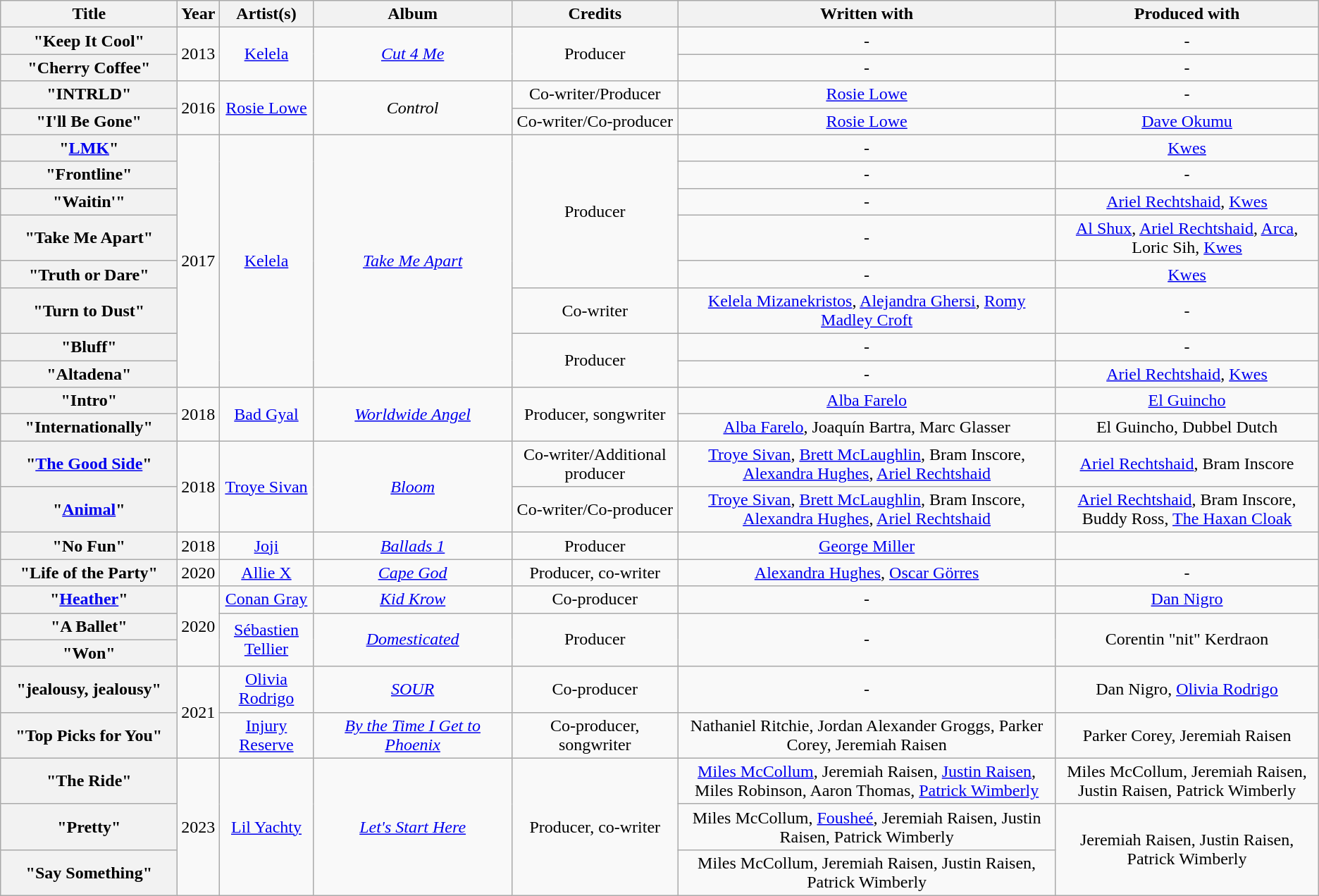<table class="wikitable plainrowheaders" style="text-align:center;">
<tr>
<th scope="col" style="width:160px;">Title</th>
<th scope="col">Year</th>
<th scope="col">Artist(s)</th>
<th scope="col" style="width:180px;">Album</th>
<th scope="col">Credits</th>
<th scope="col">Written with</th>
<th scope="col">Produced with</th>
</tr>
<tr>
<th scope="row">"Keep It Cool"</th>
<td rowspan="2">2013</td>
<td rowspan="2"><a href='#'>Kelela</a></td>
<td rowspan="2"><em><a href='#'>Cut 4 Me</a></em></td>
<td rowspan="2">Producer</td>
<td>-</td>
<td>-</td>
</tr>
<tr>
<th scope="row">"Cherry Coffee"</th>
<td>-</td>
<td>-</td>
</tr>
<tr>
<th scope="row">"INTRLD"</th>
<td rowspan="2">2016</td>
<td rowspan="2"><a href='#'>Rosie Lowe</a></td>
<td rowspan="2"><em>Control</em></td>
<td>Co-writer/Producer</td>
<td><a href='#'>Rosie Lowe</a></td>
<td>-</td>
</tr>
<tr>
<th scope="row">"I'll Be Gone"</th>
<td>Co-writer/Co-producer</td>
<td><a href='#'>Rosie Lowe</a></td>
<td><a href='#'>Dave Okumu</a></td>
</tr>
<tr>
<th scope="row">"<a href='#'>LMK</a>"</th>
<td rowspan="8">2017</td>
<td rowspan="8"><a href='#'>Kelela</a></td>
<td rowspan="8"><em><a href='#'>Take Me Apart</a></em></td>
<td rowspan="5">Producer</td>
<td>-</td>
<td><a href='#'>Kwes</a></td>
</tr>
<tr>
<th scope="row">"Frontline"</th>
<td>-</td>
<td>-</td>
</tr>
<tr>
<th scope="row">"Waitin'"</th>
<td>-</td>
<td><a href='#'>Ariel Rechtshaid</a>, <a href='#'>Kwes</a></td>
</tr>
<tr>
<th scope="row">"Take Me Apart"</th>
<td>-</td>
<td><a href='#'>Al Shux</a>, <a href='#'>Ariel Rechtshaid</a>, <a href='#'>Arca</a>, Loric Sih, <a href='#'>Kwes</a></td>
</tr>
<tr>
<th scope="row">"Truth or Dare"</th>
<td>-</td>
<td><a href='#'>Kwes</a></td>
</tr>
<tr>
<th scope="row">"Turn to Dust"</th>
<td>Co-writer</td>
<td><a href='#'>Kelela Mizanekristos</a>, <a href='#'>Alejandra Ghersi</a>, <a href='#'>Romy Madley Croft</a></td>
<td>-</td>
</tr>
<tr>
<th scope="row">"Bluff"</th>
<td rowspan="2">Producer</td>
<td>-</td>
<td>-</td>
</tr>
<tr>
<th scope="row">"Altadena"</th>
<td>-</td>
<td><a href='#'>Ariel Rechtshaid</a>, <a href='#'>Kwes</a></td>
</tr>
<tr>
<th scope="row">"Intro"</th>
<td rowspan="2">2018</td>
<td rowspan="2"><a href='#'>Bad Gyal</a></td>
<td rowspan="2"><em><a href='#'>Worldwide Angel</a></em></td>
<td rowspan="2">Producer, songwriter</td>
<td><a href='#'>Alba Farelo</a></td>
<td><a href='#'>El Guincho</a></td>
</tr>
<tr>
<th scope="row">"Internationally"</th>
<td><a href='#'>Alba Farelo</a>, Joaquín Bartra, Marc Glasser</td>
<td>El Guincho, Dubbel Dutch</td>
</tr>
<tr>
<th scope="row">"<a href='#'>The Good Side</a>"</th>
<td rowspan="2">2018</td>
<td rowspan="2"><a href='#'>Troye Sivan</a></td>
<td rowspan="2"><em><a href='#'>Bloom</a></em></td>
<td>Co-writer/Additional producer</td>
<td><a href='#'>Troye Sivan</a>, <a href='#'>Brett McLaughlin</a>, Bram Inscore, <a href='#'>Alexandra Hughes</a>, <a href='#'>Ariel Rechtshaid</a></td>
<td><a href='#'>Ariel Rechtshaid</a>, Bram Inscore</td>
</tr>
<tr>
<th scope="row">"<a href='#'>Animal</a>"</th>
<td>Co-writer/Co-producer</td>
<td><a href='#'>Troye Sivan</a>, <a href='#'>Brett McLaughlin</a>, Bram Inscore, <a href='#'>Alexandra Hughes</a>, <a href='#'>Ariel Rechtshaid</a></td>
<td><a href='#'>Ariel Rechtshaid</a>, Bram Inscore, Buddy Ross, <a href='#'>The Haxan Cloak</a></td>
</tr>
<tr>
<th scope="row">"No Fun"</th>
<td>2018</td>
<td><a href='#'>Joji</a></td>
<td><em><a href='#'>Ballads 1</a></em></td>
<td>Producer</td>
<td><a href='#'>George Miller</a></td>
</tr>
<tr>
<th scope="row">"Life of the Party"</th>
<td>2020</td>
<td><a href='#'>Allie X</a></td>
<td><em><a href='#'>Cape God</a></em></td>
<td>Producer, co-writer</td>
<td><a href='#'>Alexandra Hughes</a>, <a href='#'>Oscar Görres</a></td>
<td>-</td>
</tr>
<tr>
<th scope="row">"<a href='#'>Heather</a>"</th>
<td rowspan="3">2020</td>
<td><a href='#'>Conan Gray</a></td>
<td><em><a href='#'>Kid Krow</a></em></td>
<td>Co-producer</td>
<td>-</td>
<td><a href='#'>Dan Nigro</a></td>
</tr>
<tr>
<th scope="row">"A Ballet"</th>
<td rowspan="2"><a href='#'>Sébastien Tellier</a></td>
<td rowspan="2"><em><a href='#'>Domesticated</a></em></td>
<td rowspan="2">Producer</td>
<td rowspan="2">-</td>
<td rowspan="2">Corentin "nit" Kerdraon</td>
</tr>
<tr>
<th scope="row">"Won"</th>
</tr>
<tr>
<th scope="row">"jealousy, jealousy"</th>
<td rowspan="2">2021</td>
<td><a href='#'>Olivia Rodrigo</a></td>
<td><a href='#'><em>SOUR</em></a></td>
<td>Co-producer</td>
<td>-</td>
<td>Dan Nigro, <a href='#'>Olivia Rodrigo</a></td>
</tr>
<tr>
<th scope="row">"Top Picks for You"</th>
<td><a href='#'>Injury Reserve</a></td>
<td><a href='#'><em>By the Time I Get to Phoenix</em></a></td>
<td>Co-producer, songwriter</td>
<td>Nathaniel Ritchie, Jordan Alexander Groggs, Parker Corey, Jeremiah Raisen</td>
<td>Parker Corey, Jeremiah Raisen</td>
</tr>
<tr>
<th scope="row">"The Ride"</th>
<td rowspan="3">2023</td>
<td rowspan="3"><a href='#'>Lil Yachty</a></td>
<td rowspan="3"><em><a href='#'>Let's Start Here</a></em></td>
<td rowspan="3">Producer, co-writer</td>
<td><a href='#'>Miles McCollum</a>, Jeremiah Raisen, <a href='#'>Justin Raisen</a>, Miles Robinson, Aaron Thomas, <a href='#'>Patrick Wimberly</a></td>
<td>Miles McCollum, Jeremiah Raisen, Justin Raisen, Patrick Wimberly</td>
</tr>
<tr>
<th scope="row">"Pretty"</th>
<td>Miles McCollum, <a href='#'>Fousheé</a>, Jeremiah Raisen, Justin Raisen, Patrick Wimberly</td>
<td rowspan="2">Jeremiah Raisen, Justin Raisen, Patrick Wimberly</td>
</tr>
<tr>
<th scope="row">"Say Something"</th>
<td>Miles McCollum, Jeremiah Raisen, Justin Raisen, Patrick Wimberly</td>
</tr>
</table>
